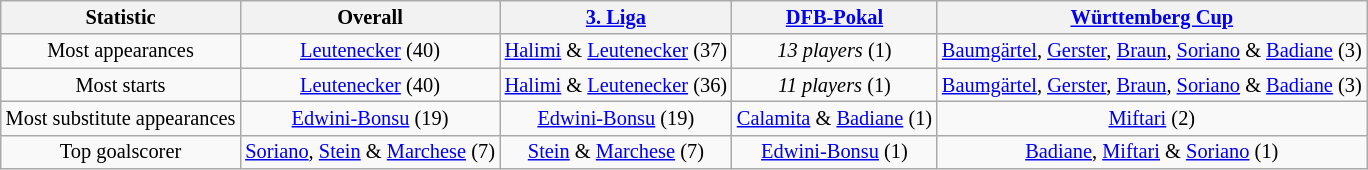<table class="wikitable" Style="text-align: center;font-size:85%">
<tr>
<th>Statistic</th>
<th>Overall</th>
<th><a href='#'>3. Liga</a></th>
<th><a href='#'>DFB-Pokal</a></th>
<th><a href='#'>Württemberg Cup</a></th>
</tr>
<tr>
<td>Most appearances</td>
<td><a href='#'>Leutenecker</a> (40)</td>
<td><a href='#'>Halimi</a> & <a href='#'>Leutenecker</a> (37)</td>
<td><em>13 players</em> (1)</td>
<td><a href='#'>Baumgärtel</a>, <a href='#'>Gerster</a>, <a href='#'>Braun</a>, <a href='#'>Soriano</a> & <a href='#'>Badiane</a> (3)</td>
</tr>
<tr>
<td>Most starts</td>
<td><a href='#'>Leutenecker</a> (40)</td>
<td><a href='#'>Halimi</a> & <a href='#'>Leutenecker</a> (36)</td>
<td><em>11 players</em> (1)</td>
<td><a href='#'>Baumgärtel</a>, <a href='#'>Gerster</a>, <a href='#'>Braun</a>, <a href='#'>Soriano</a> & <a href='#'>Badiane</a> (3)</td>
</tr>
<tr>
<td>Most substitute appearances</td>
<td><a href='#'>Edwini-Bonsu</a> (19)</td>
<td><a href='#'>Edwini-Bonsu</a> (19)</td>
<td><a href='#'>Calamita</a> & <a href='#'>Badiane</a> (1)</td>
<td><a href='#'>Miftari</a> (2)</td>
</tr>
<tr>
<td>Top goalscorer</td>
<td><a href='#'>Soriano</a>, <a href='#'>Stein</a> & <a href='#'>Marchese</a> (7)</td>
<td><a href='#'>Stein</a> & <a href='#'>Marchese</a> (7)</td>
<td><a href='#'>Edwini-Bonsu</a> (1)</td>
<td><a href='#'>Badiane</a>, <a href='#'>Miftari</a> & <a href='#'>Soriano</a> (1)</td>
</tr>
</table>
